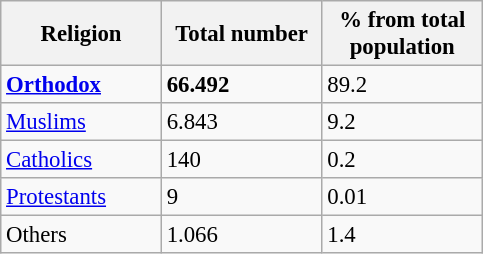<table class="wikitable sortable" style="font-size:95%;">
<tr>
<th style="width:100px;">Religion</th>
<th style="width:100px;">Total number</th>
<th style="width:100px;">% from total population</th>
</tr>
<tr>
<td><strong><a href='#'>Orthodox</a></strong></td>
<td><strong>66.492</strong></td>
<td>89.2</td>
</tr>
<tr>
<td><a href='#'>Muslims</a></td>
<td>6.843</td>
<td>9.2</td>
</tr>
<tr>
<td><a href='#'>Catholics</a></td>
<td>140</td>
<td>0.2</td>
</tr>
<tr>
<td><a href='#'>Protestants</a></td>
<td>9</td>
<td>0.01</td>
</tr>
<tr>
<td>Others</td>
<td>1.066</td>
<td>1.4</td>
</tr>
</table>
